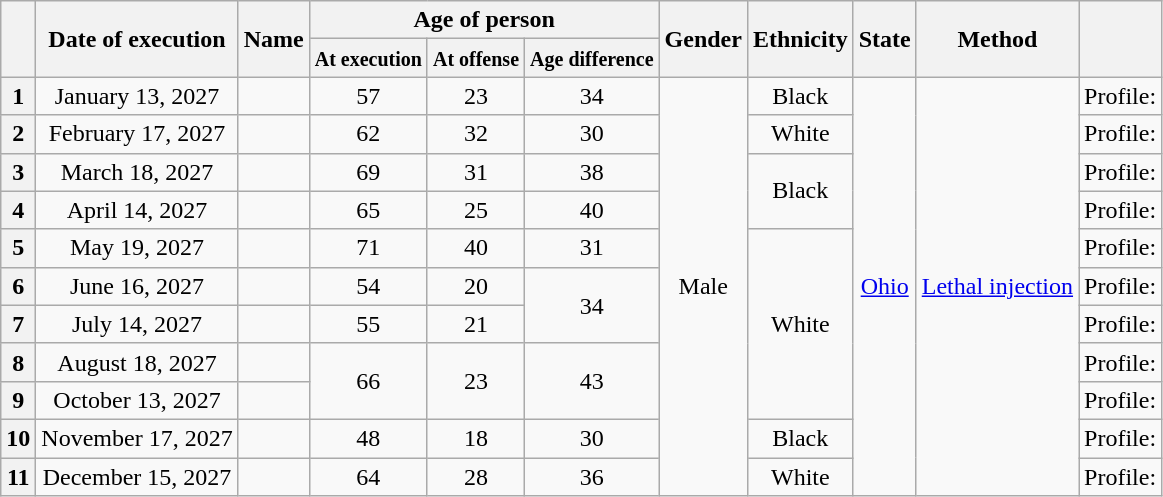<table class="wikitable sortable" style="text-align:center;">
<tr>
<th scope="col" rowspan="2"></th>
<th scope="col" rowspan="2" data-sort-type="date">Date of execution</th>
<th scope="col" rowspan="2">Name</th>
<th scope="col" colspan="3">Age of person</th>
<th scope="col" rowspan="2">Gender</th>
<th scope="col" rowspan="2">Ethnicity</th>
<th scope="col" rowspan="2">State</th>
<th scope="col" rowspan="2">Method</th>
<th scope="col" rowspan="2"></th>
</tr>
<tr>
<th scope="col"><small>At execution</small></th>
<th scope="col"><small>At offense</small></th>
<th scope="col"><small>Age difference</small></th>
</tr>
<tr>
<th scope="row">1</th>
<td>January 13, 2027</td>
<td></td>
<td>57 </td>
<td>23 </td>
<td>34</td>
<td rowspan="11">Male</td>
<td>Black</td>
<td rowspan="11"><a href='#'>Ohio</a></td>
<td rowspan="11"><a href='#'>Lethal injection</a></td>
<td>Profile: </td>
</tr>
<tr>
<th scope="row">2</th>
<td>February 17, 2027</td>
<td></td>
<td>62 </td>
<td>32 </td>
<td>30</td>
<td>White</td>
<td>Profile: </td>
</tr>
<tr>
<th scope="row">3</th>
<td>March 18, 2027</td>
<td></td>
<td>69 </td>
<td>31 </td>
<td>38</td>
<td rowspan="2">Black</td>
<td>Profile: </td>
</tr>
<tr>
<th scope="row">4</th>
<td>April 14, 2027</td>
<td></td>
<td>65 </td>
<td>25 </td>
<td>40</td>
<td>Profile: </td>
</tr>
<tr>
<th scope="row">5</th>
<td>May 19, 2027</td>
<td></td>
<td>71 </td>
<td>40 </td>
<td>31</td>
<td rowspan="5">White</td>
<td>Profile: </td>
</tr>
<tr>
<th scope="row">6</th>
<td>June 16, 2027</td>
<td></td>
<td>54 </td>
<td>20 </td>
<td rowspan="2">34</td>
<td>Profile: </td>
</tr>
<tr>
<th scope="row">7</th>
<td>July 14, 2027</td>
<td></td>
<td>55 </td>
<td>21 </td>
<td>Profile: </td>
</tr>
<tr>
<th scope="row">8</th>
<td>August 18, 2027</td>
<td></td>
<td rowspan="2">66 </td>
<td rowspan="2">23 </td>
<td rowspan="2">43</td>
<td>Profile: </td>
</tr>
<tr>
<th scope="row">9</th>
<td>October 13, 2027</td>
<td>  </td>
<td>Profile: </td>
</tr>
<tr>
<th scope="row">10</th>
<td>November 17, 2027</td>
<td></td>
<td>48</td>
<td>18</td>
<td>30</td>
<td>Black</td>
<td>Profile: </td>
</tr>
<tr>
<th scope="row">11</th>
<td>December 15, 2027</td>
<td></td>
<td>64</td>
<td>28</td>
<td>36</td>
<td>White</td>
<td>Profile: </td>
</tr>
</table>
